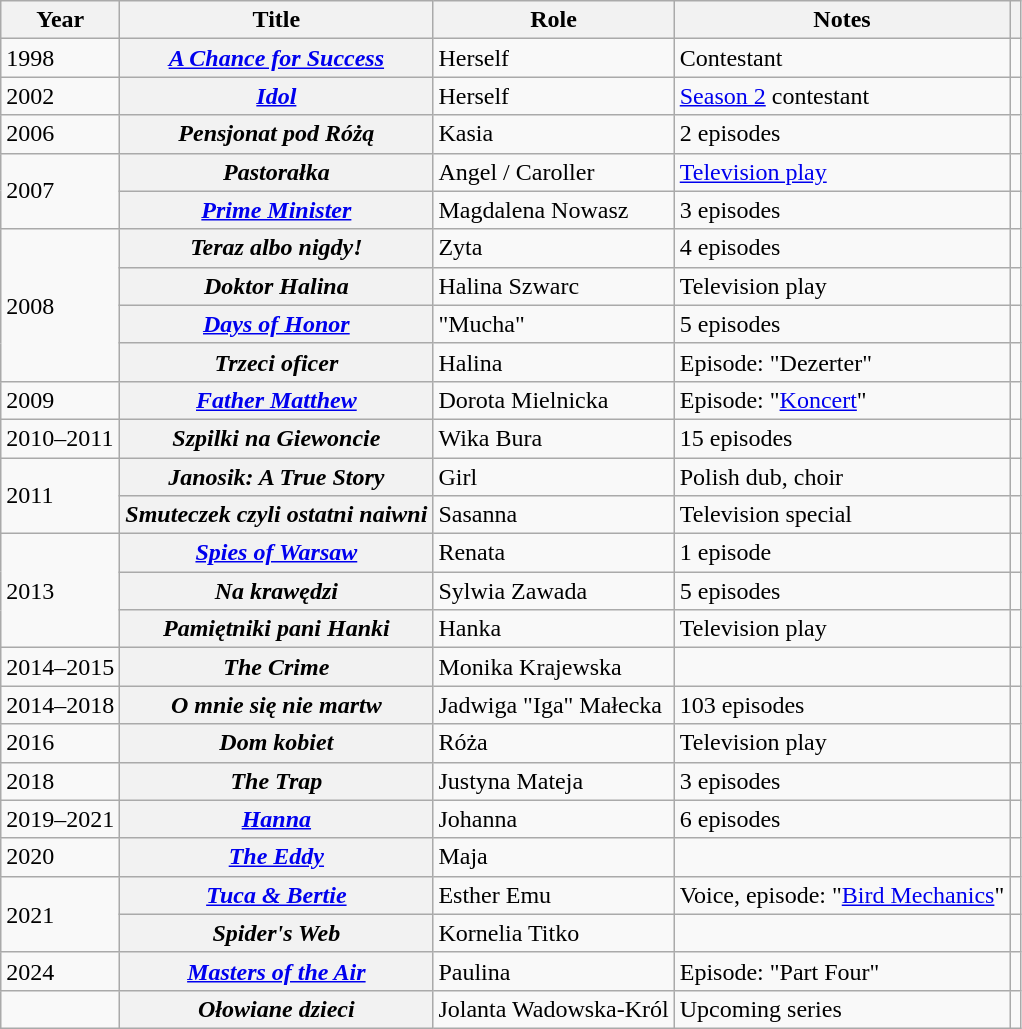<table class="wikitable sortable plainrowheaders">
<tr>
<th scope="col">Year</th>
<th scope="col">Title</th>
<th scope="col">Role</th>
<th scope="col">Notes</th>
<th scope="col" class="unsortable"></th>
</tr>
<tr>
<td>1998</td>
<th scope="row"><em><a href='#'>A Chance for Success</a></em></th>
<td>Herself</td>
<td>Contestant</td>
<td></td>
</tr>
<tr>
<td>2002</td>
<th scope="row"><em><a href='#'>Idol</a></em></th>
<td>Herself</td>
<td><a href='#'>Season 2</a> contestant</td>
<td></td>
</tr>
<tr>
<td>2006</td>
<th scope="row"><em>Pensjonat pod Różą</em></th>
<td>Kasia</td>
<td>2 episodes</td>
<td></td>
</tr>
<tr>
<td rowspan="2">2007</td>
<th scope="row"><em>Pastorałka</em></th>
<td>Angel / Caroller</td>
<td><a href='#'>Television play</a></td>
<td></td>
</tr>
<tr>
<th scope="row"><em><a href='#'>Prime Minister</a></em></th>
<td>Magdalena Nowasz</td>
<td>3 episodes</td>
<td></td>
</tr>
<tr>
<td rowspan="4">2008</td>
<th scope="row"><em>Teraz albo nigdy!</em></th>
<td>Zyta</td>
<td>4 episodes</td>
<td></td>
</tr>
<tr>
<th scope="row"><em>Doktor Halina</em></th>
<td>Halina Szwarc</td>
<td>Television play</td>
<td></td>
</tr>
<tr>
<th scope="row"><em><a href='#'>Days of Honor</a></em></th>
<td>"Mucha"</td>
<td>5 episodes</td>
<td></td>
</tr>
<tr>
<th scope="row"><em>Trzeci oficer</em></th>
<td>Halina</td>
<td>Episode: "Dezerter"</td>
<td></td>
</tr>
<tr>
<td>2009</td>
<th scope="row"><em><a href='#'>Father Matthew</a></em></th>
<td>Dorota Mielnicka</td>
<td>Episode: "<a href='#'>Koncert</a>"</td>
<td></td>
</tr>
<tr>
<td>2010–2011</td>
<th scope="row"><em>Szpilki na Giewoncie</em></th>
<td>Wika Bura</td>
<td>15 episodes</td>
<td></td>
</tr>
<tr>
<td rowspan="2">2011</td>
<th scope="row"><em>Janosik: A True Story</em></th>
<td>Girl</td>
<td>Polish dub, choir</td>
<td></td>
</tr>
<tr>
<th scope="row"><em>Smuteczek czyli ostatni naiwni</em></th>
<td>Sasanna</td>
<td>Television special</td>
<td></td>
</tr>
<tr>
<td rowspan="3">2013</td>
<th scope="row"><em><a href='#'>Spies of Warsaw</a></em></th>
<td>Renata</td>
<td>1 episode</td>
<td></td>
</tr>
<tr>
<th scope="row"><em>Na krawędzi</em></th>
<td>Sylwia Zawada</td>
<td>5 episodes</td>
<td></td>
</tr>
<tr>
<th scope="row"><em>Pamiętniki pani Hanki</em></th>
<td>Hanka</td>
<td>Television play</td>
<td></td>
</tr>
<tr>
<td>2014–2015</td>
<th scope="row"><em>The Crime</em></th>
<td>Monika Krajewska</td>
<td></td>
<td></td>
</tr>
<tr>
<td>2014–2018</td>
<th scope="row"><em>O mnie się nie martw</em></th>
<td>Jadwiga "Iga" Małecka</td>
<td>103 episodes</td>
<td></td>
</tr>
<tr>
<td>2016</td>
<th scope="row"><em>Dom kobiet</em></th>
<td>Róża</td>
<td>Television play</td>
<td></td>
</tr>
<tr>
<td>2018</td>
<th scope="row"><em>The Trap</em></th>
<td>Justyna Mateja</td>
<td>3 episodes</td>
<td></td>
</tr>
<tr>
<td>2019–2021</td>
<th scope="row"><em><a href='#'>Hanna</a></em></th>
<td>Johanna</td>
<td>6 episodes</td>
<td></td>
</tr>
<tr>
<td>2020</td>
<th scope="row"><em><a href='#'>The Eddy</a></em></th>
<td>Maja</td>
<td></td>
<td></td>
</tr>
<tr>
<td rowspan="2">2021</td>
<th scope="row"><em><a href='#'>Tuca & Bertie</a></em></th>
<td>Esther Emu</td>
<td>Voice, episode: "<a href='#'>Bird Mechanics</a>"</td>
<td></td>
</tr>
<tr>
<th scope="row"><em>Spider's Web</em></th>
<td>Kornelia Titko</td>
<td></td>
<td></td>
</tr>
<tr>
<td>2024</td>
<th scope="row"><em><a href='#'>Masters of the Air</a></em></th>
<td>Paulina</td>
<td>Episode: "Part Four"</td>
<td></td>
</tr>
<tr>
<td></td>
<th scope="row"><em>Ołowiane dzieci</em></th>
<td>Jolanta Wadowska-Król</td>
<td>Upcoming series</td>
<td></td>
</tr>
</table>
